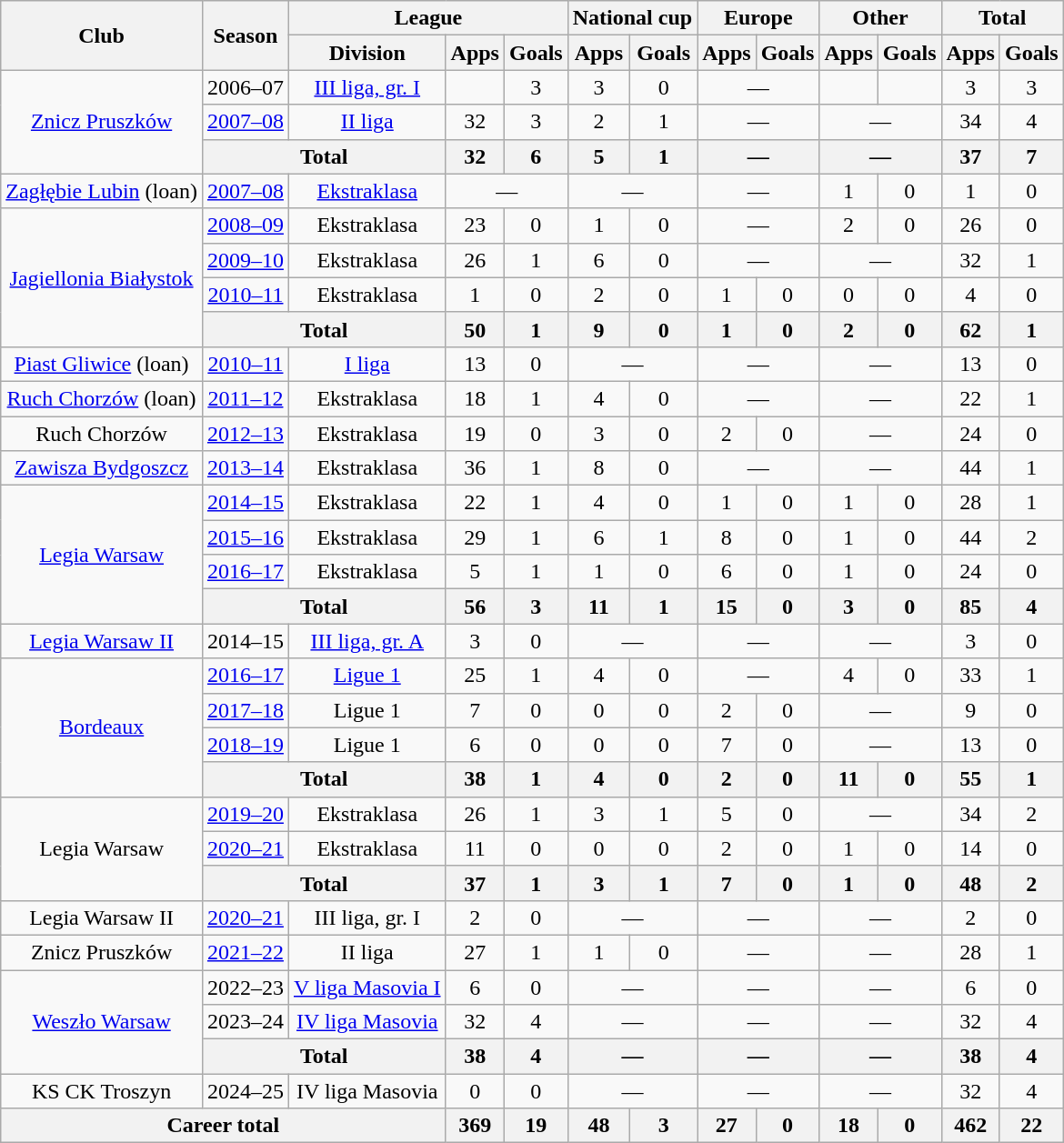<table class="wikitable" style="text-align:center">
<tr>
<th rowspan="2">Club</th>
<th rowspan="2">Season</th>
<th colspan="3">League</th>
<th colspan="2">National cup</th>
<th colspan="2">Europe</th>
<th colspan="2">Other</th>
<th colspan="2">Total</th>
</tr>
<tr>
<th>Division</th>
<th>Apps</th>
<th>Goals</th>
<th>Apps</th>
<th>Goals</th>
<th>Apps</th>
<th>Goals</th>
<th>Apps</th>
<th>Goals</th>
<th>Apps</th>
<th>Goals</th>
</tr>
<tr>
<td rowspan="3"><a href='#'>Znicz Pruszków</a></td>
<td>2006–07</td>
<td><a href='#'>III liga, gr. I</a></td>
<td></td>
<td>3</td>
<td>3</td>
<td>0</td>
<td colspan="2">—</td>
<td></td>
<td></td>
<td>3</td>
<td>3</td>
</tr>
<tr>
<td><a href='#'>2007–08</a></td>
<td><a href='#'>II liga</a></td>
<td>32</td>
<td>3</td>
<td>2</td>
<td>1</td>
<td colspan="2">—</td>
<td colspan="2">—</td>
<td>34</td>
<td>4</td>
</tr>
<tr>
<th colspan="2">Total</th>
<th>32</th>
<th>6</th>
<th>5</th>
<th>1</th>
<th colspan="2">—</th>
<th colspan="2">—</th>
<th>37</th>
<th>7</th>
</tr>
<tr>
<td><a href='#'>Zagłębie Lubin</a> (loan)</td>
<td><a href='#'>2007–08</a></td>
<td><a href='#'>Ekstraklasa</a></td>
<td colspan="2">—</td>
<td colspan="2">—</td>
<td colspan="2">—</td>
<td>1</td>
<td>0</td>
<td>1</td>
<td>0</td>
</tr>
<tr>
<td rowspan="4"><a href='#'>Jagiellonia Białystok</a></td>
<td><a href='#'>2008–09</a></td>
<td>Ekstraklasa</td>
<td>23</td>
<td>0</td>
<td>1</td>
<td>0</td>
<td colspan="2">—</td>
<td>2</td>
<td>0</td>
<td>26</td>
<td>0</td>
</tr>
<tr>
<td><a href='#'>2009–10</a></td>
<td>Ekstraklasa</td>
<td>26</td>
<td>1</td>
<td>6</td>
<td>0</td>
<td colspan="2">—</td>
<td colspan="2">—</td>
<td>32</td>
<td>1</td>
</tr>
<tr>
<td><a href='#'>2010–11</a></td>
<td>Ekstraklasa</td>
<td>1</td>
<td>0</td>
<td>2</td>
<td>0</td>
<td>1</td>
<td>0</td>
<td>0</td>
<td>0</td>
<td>4</td>
<td>0</td>
</tr>
<tr>
<th colspan="2">Total</th>
<th>50</th>
<th>1</th>
<th>9</th>
<th>0</th>
<th>1</th>
<th>0</th>
<th>2</th>
<th>0</th>
<th>62</th>
<th>1</th>
</tr>
<tr>
<td><a href='#'>Piast Gliwice</a> (loan)</td>
<td><a href='#'>2010–11</a></td>
<td><a href='#'>I liga</a></td>
<td>13</td>
<td>0</td>
<td colspan="2">—</td>
<td colspan="2">—</td>
<td colspan="2">—</td>
<td>13</td>
<td>0</td>
</tr>
<tr>
<td><a href='#'>Ruch Chorzów</a> (loan)</td>
<td><a href='#'>2011–12</a></td>
<td>Ekstraklasa</td>
<td>18</td>
<td>1</td>
<td>4</td>
<td>0</td>
<td colspan="2">—</td>
<td colspan="2">—</td>
<td>22</td>
<td>1</td>
</tr>
<tr>
<td>Ruch Chorzów</td>
<td><a href='#'>2012–13</a></td>
<td>Ekstraklasa</td>
<td>19</td>
<td>0</td>
<td>3</td>
<td>0</td>
<td>2</td>
<td>0</td>
<td colspan="2">—</td>
<td>24</td>
<td>0</td>
</tr>
<tr>
<td><a href='#'>Zawisza Bydgoszcz</a></td>
<td><a href='#'>2013–14</a></td>
<td>Ekstraklasa</td>
<td>36</td>
<td>1</td>
<td>8</td>
<td>0</td>
<td colspan="2">—</td>
<td colspan="2">—</td>
<td>44</td>
<td>1</td>
</tr>
<tr>
<td rowspan="4"><a href='#'>Legia Warsaw</a></td>
<td><a href='#'>2014–15</a></td>
<td>Ekstraklasa</td>
<td>22</td>
<td>1</td>
<td>4</td>
<td>0</td>
<td>1</td>
<td>0</td>
<td>1</td>
<td>0</td>
<td>28</td>
<td>1</td>
</tr>
<tr>
<td><a href='#'>2015–16</a></td>
<td>Ekstraklasa</td>
<td>29</td>
<td>1</td>
<td>6</td>
<td>1</td>
<td>8</td>
<td>0</td>
<td>1</td>
<td>0</td>
<td>44</td>
<td>2</td>
</tr>
<tr>
<td><a href='#'>2016–17</a></td>
<td>Ekstraklasa</td>
<td>5</td>
<td>1</td>
<td>1</td>
<td>0</td>
<td>6</td>
<td>0</td>
<td>1</td>
<td>0</td>
<td>24</td>
<td>0</td>
</tr>
<tr>
<th colspan="2">Total</th>
<th>56</th>
<th>3</th>
<th>11</th>
<th>1</th>
<th>15</th>
<th>0</th>
<th>3</th>
<th>0</th>
<th>85</th>
<th>4</th>
</tr>
<tr>
<td><a href='#'>Legia Warsaw II</a></td>
<td>2014–15</td>
<td><a href='#'>III liga, gr. A</a></td>
<td>3</td>
<td>0</td>
<td colspan="2">—</td>
<td colspan="2">—</td>
<td colspan="2">—</td>
<td>3</td>
<td>0</td>
</tr>
<tr>
<td rowspan="4"><a href='#'>Bordeaux</a></td>
<td><a href='#'>2016–17</a></td>
<td><a href='#'>Ligue 1</a></td>
<td>25</td>
<td>1</td>
<td>4</td>
<td>0</td>
<td colspan="2">—</td>
<td>4</td>
<td>0</td>
<td>33</td>
<td>1</td>
</tr>
<tr>
<td><a href='#'>2017–18</a></td>
<td>Ligue 1</td>
<td>7</td>
<td>0</td>
<td>0</td>
<td>0</td>
<td>2</td>
<td>0</td>
<td colspan="2">—</td>
<td>9</td>
<td>0</td>
</tr>
<tr>
<td><a href='#'>2018–19</a></td>
<td>Ligue 1</td>
<td>6</td>
<td>0</td>
<td>0</td>
<td>0</td>
<td>7</td>
<td>0</td>
<td colspan="2">—</td>
<td>13</td>
<td>0</td>
</tr>
<tr>
<th colspan="2">Total</th>
<th>38</th>
<th>1</th>
<th>4</th>
<th>0</th>
<th>2</th>
<th>0</th>
<th>11</th>
<th>0</th>
<th>55</th>
<th>1</th>
</tr>
<tr>
<td rowspan="3">Legia Warsaw</td>
<td><a href='#'>2019–20</a></td>
<td>Ekstraklasa</td>
<td>26</td>
<td>1</td>
<td>3</td>
<td>1</td>
<td>5</td>
<td>0</td>
<td colspan="2">—</td>
<td>34</td>
<td>2</td>
</tr>
<tr>
<td><a href='#'>2020–21</a></td>
<td>Ekstraklasa</td>
<td>11</td>
<td>0</td>
<td>0</td>
<td>0</td>
<td>2</td>
<td>0</td>
<td>1</td>
<td>0</td>
<td>14</td>
<td>0</td>
</tr>
<tr>
<th colspan="2">Total</th>
<th>37</th>
<th>1</th>
<th>3</th>
<th>1</th>
<th>7</th>
<th>0</th>
<th>1</th>
<th>0</th>
<th>48</th>
<th>2</th>
</tr>
<tr>
<td>Legia Warsaw II</td>
<td><a href='#'>2020–21</a></td>
<td>III liga, gr. I</td>
<td>2</td>
<td>0</td>
<td colspan="2">—</td>
<td colspan="2">—</td>
<td colspan="2">—</td>
<td>2</td>
<td>0</td>
</tr>
<tr>
<td>Znicz Pruszków</td>
<td><a href='#'>2021–22</a></td>
<td>II liga</td>
<td>27</td>
<td>1</td>
<td>1</td>
<td>0</td>
<td colspan="2">—</td>
<td colspan="2">—</td>
<td>28</td>
<td>1</td>
</tr>
<tr>
<td rowspan="3"><a href='#'>Weszło Warsaw</a></td>
<td>2022–23</td>
<td><a href='#'>V liga Masovia I</a></td>
<td>6</td>
<td>0</td>
<td colspan="2">—</td>
<td colspan="2">—</td>
<td colspan="2">—</td>
<td>6</td>
<td>0</td>
</tr>
<tr>
<td>2023–24</td>
<td><a href='#'>IV liga Masovia</a></td>
<td>32</td>
<td>4</td>
<td colspan="2">—</td>
<td colspan="2">—</td>
<td colspan="2">—</td>
<td>32</td>
<td>4</td>
</tr>
<tr>
<th colspan="2">Total</th>
<th>38</th>
<th>4</th>
<th colspan="2">—</th>
<th colspan="2">—</th>
<th colspan="2">—</th>
<th>38</th>
<th>4</th>
</tr>
<tr>
<td>KS CK Troszyn</td>
<td>2024–25</td>
<td>IV liga Masovia</td>
<td>0</td>
<td>0</td>
<td colspan="2">—</td>
<td colspan="2">—</td>
<td colspan="2">—</td>
<td>32</td>
<td>4</td>
</tr>
<tr>
<th colspan="3">Career total</th>
<th>369</th>
<th>19</th>
<th>48</th>
<th>3</th>
<th>27</th>
<th>0</th>
<th>18</th>
<th>0</th>
<th>462</th>
<th>22</th>
</tr>
</table>
